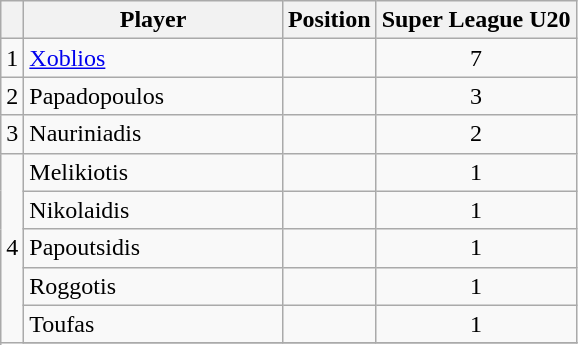<table class="wikitable">
<tr>
<th></th>
<th style="width:165px;">Player</th>
<th>Position</th>
<th>Super League U20</th>
</tr>
<tr>
<td rowspan="1">1</td>
<td> <a href='#'>Xoblios</a></td>
<td align=center></td>
<td align=center>7</td>
</tr>
<tr>
<td rowspan="1">2</td>
<td> Papadopoulos</td>
<td align=center></td>
<td align=center>3</td>
</tr>
<tr>
<td rowspan="1">3</td>
<td> Nauriniadis</td>
<td align=center></td>
<td align=center>2</td>
</tr>
<tr>
<td rowspan="6">4</td>
<td> Melikiotis</td>
<td align=center></td>
<td align=center>1</td>
</tr>
<tr>
<td> Nikolaidis</td>
<td align=center></td>
<td align=center>1</td>
</tr>
<tr>
<td> Papoutsidis</td>
<td align=center></td>
<td align=center>1</td>
</tr>
<tr>
<td> Roggotis</td>
<td align=center></td>
<td align=center>1</td>
</tr>
<tr>
<td> Toufas</td>
<td align=center></td>
<td align=center>1</td>
</tr>
<tr>
</tr>
</table>
